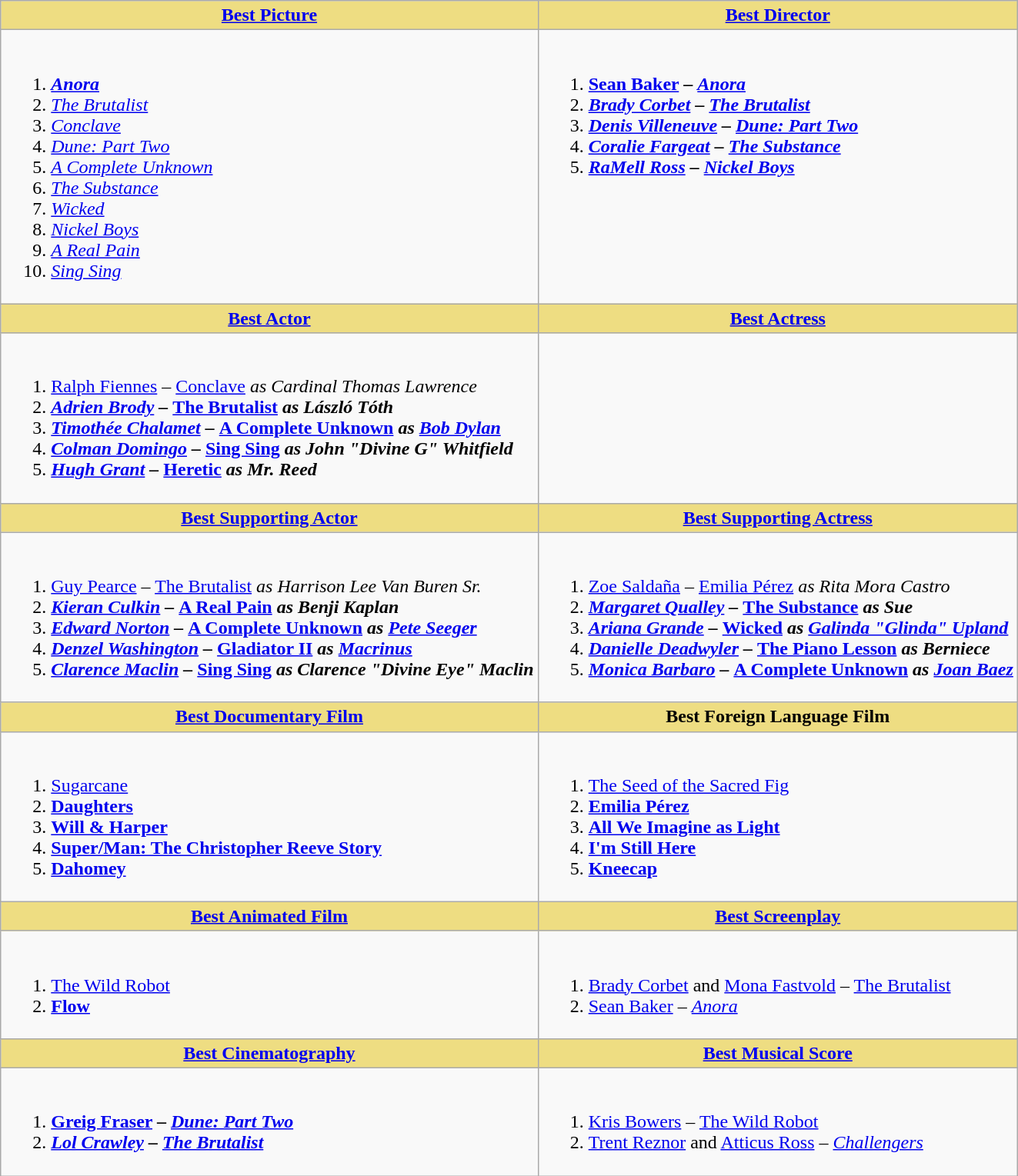<table class=wikitable style="width="100%">
<tr>
<th style="background:#EEDD82;"! style="width="50%"><a href='#'>Best Picture</a></th>
<th style="background:#EEDD82;"! style="width="50%"><a href='#'>Best Director</a></th>
</tr>
<tr>
<td valign="top"><br><ol><li><strong><em><a href='#'>Anora</a></em></strong></li><li><em><a href='#'>The Brutalist</a></em></li><li><em><a href='#'>Conclave</a></em></li><li><em><a href='#'>Dune: Part Two</a></em></li><li><em><a href='#'>A Complete Unknown</a></em></li><li><em><a href='#'>The Substance</a></em></li><li><em><a href='#'>Wicked</a></em></li><li><em><a href='#'>Nickel Boys</a></em></li><li><em><a href='#'>A Real Pain</a></em></li><li><em><a href='#'>Sing Sing</a></em></li></ol></td>
<td valign="top"><br><ol><li><strong><a href='#'>Sean Baker</a> – <em><a href='#'>Anora</a><strong><em></li><li><a href='#'>Brady Corbet</a> – </em><a href='#'>The Brutalist</a><em></li><li><a href='#'>Denis Villeneuve</a> – </em><a href='#'>Dune: Part Two</a><em></li><li><a href='#'>Coralie Fargeat</a> – </em><a href='#'>The Substance</a><em></li><li><a href='#'>RaMell Ross</a> – </em><a href='#'>Nickel Boys</a><em></li></ol></td>
</tr>
<tr>
<th style="background:#EEDD82;"! style="width="50%"><a href='#'>Best Actor</a></th>
<th style="background:#EEDD82;"! style="width="50%"><a href='#'>Best Actress</a></th>
</tr>
<tr>
<td valign="top"><br><ol><li></strong><a href='#'>Ralph Fiennes</a> – </em><a href='#'>Conclave</a><em> as Cardinal Thomas Lawrence<strong></li><li><a href='#'>Adrien Brody</a> – </em><a href='#'>The Brutalist</a><em> as László Tóth</li><li><a href='#'>Timothée Chalamet</a> – </em><a href='#'>A Complete Unknown</a><em> as <a href='#'>Bob Dylan</a></li><li><a href='#'>Colman Domingo</a> – </em><a href='#'>Sing Sing</a><em> as John "Divine G" Whitfield</li><li><a href='#'>Hugh Grant</a> – </em><a href='#'>Heretic</a><em> as Mr. Reed</li></ol></td>
<td valign="top"><br></td>
</tr>
<tr>
<th style="background:#EEDD82;"! style="width="50%"><a href='#'>Best Supporting Actor</a></th>
<th style="background:#EEDD82;"! style="width="50%"><a href='#'>Best Supporting Actress</a></th>
</tr>
<tr>
<td valign="top"><br><ol><li></strong><a href='#'>Guy Pearce</a> – </em><a href='#'>The Brutalist</a><em> as Harrison Lee Van Buren Sr.<strong></li><li><a href='#'>Kieran Culkin</a> – </em><a href='#'>A Real Pain</a><em> as Benji Kaplan</li><li><a href='#'>Edward Norton</a> – </em><a href='#'>A Complete Unknown</a><em> as <a href='#'>Pete Seeger</a></li><li><a href='#'>Denzel Washington</a> – </em><a href='#'>Gladiator II</a><em> as <a href='#'>Macrinus</a></li><li><a href='#'>Clarence Maclin</a> – </em><a href='#'>Sing Sing</a><em> as Clarence "Divine Eye" Maclin</li></ol></td>
<td valign="top"><br><ol><li></strong><a href='#'>Zoe Saldaña</a> – </em><a href='#'>Emilia Pérez</a><em> as Rita Mora Castro<strong></li><li><a href='#'>Margaret Qualley</a> – </em><a href='#'>The Substance</a><em> as Sue</li><li><a href='#'>Ariana Grande</a> – </em><a href='#'>Wicked</a><em> as <a href='#'>Galinda "Glinda" Upland</a></li><li><a href='#'>Danielle Deadwyler</a> – </em><a href='#'>The Piano Lesson</a><em> as Berniece</li><li><a href='#'>Monica Barbaro</a> – </em><a href='#'>A Complete Unknown</a><em> as <a href='#'>Joan Baez</a></li></ol></td>
</tr>
<tr>
<th style="background:#EEDD82;"! style="width="50%"><a href='#'>Best Documentary Film</a></th>
<th style="background:#EEDD82;"! style="width="50%">Best Foreign Language Film</th>
</tr>
<tr>
<td valign="top"><br><ol><li></em></strong><a href='#'>Sugarcane</a><strong><em></li><li></em><a href='#'>Daughters</a><em></li><li></em><a href='#'>Will & Harper</a><em></li><li></em><a href='#'>Super/Man: The Christopher Reeve Story</a><em></li><li></em><a href='#'>Dahomey</a><em></li></ol></td>
<td valign="top"><br><ol><li></em></strong><a href='#'>The Seed of the Sacred Fig</a><strong><em></li><li></em><a href='#'>Emilia Pérez</a><em></li><li></em><a href='#'>All We Imagine as Light</a><em></li><li></em><a href='#'>I'm Still Here</a><em></li><li></em><a href='#'>Kneecap</a><em></li></ol></td>
</tr>
<tr>
<th style="background:#EEDD82;"! style="width="50%"><a href='#'>Best Animated Film</a></th>
<th style="background:#EEDD82;"! style="width="50%"><a href='#'>Best Screenplay</a></th>
</tr>
<tr>
<td valign="top"><br><ol><li></em></strong><a href='#'>The Wild Robot</a><strong><em></li><li></em><a href='#'>Flow</a><em></li></ol></td>
<td valign="top"><br><ol><li></strong><a href='#'>Brady Corbet</a> and <a href='#'>Mona Fastvold</a> – </em><a href='#'>The Brutalist</a></em></strong></li><li><a href='#'>Sean Baker</a> – <em><a href='#'>Anora</a></em></li></ol></td>
</tr>
<tr>
<th style="background:#EEDD82;"! style="width="50%"><a href='#'>Best Cinematography</a></th>
<th style="background:#EEDD82;"! style="width="50%"><a href='#'>Best Musical Score</a></th>
</tr>
<tr>
<td valign="top"><br><ol><li><strong><a href='#'>Greig Fraser</a> – <em><a href='#'>Dune: Part Two</a><strong><em></li><li><a href='#'>Lol Crawley</a> – </em><a href='#'>The Brutalist</a><em></li></ol></td>
<td valign="top"><br><ol><li></strong><a href='#'>Kris Bowers</a> – </em><a href='#'>The Wild Robot</a></em></strong></li><li><a href='#'>Trent Reznor</a> and <a href='#'>Atticus Ross</a> – <em><a href='#'>Challengers</a></em></li></ol></td>
</tr>
</table>
